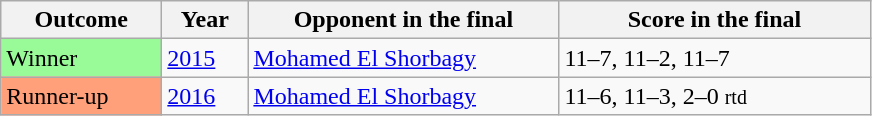<table class="sortable wikitable">
<tr>
<th width="100">Outcome</th>
<th width="50">Year</th>
<th width="200">Opponent in the final</th>
<th width="200">Score in the final</th>
</tr>
<tr>
<td bgcolor="98FB98">Winner</td>
<td><a href='#'>2015</a></td>
<td>   <a href='#'>Mohamed El Shorbagy</a></td>
<td>11–7, 11–2, 11–7</td>
</tr>
<tr>
<td bgcolor="ffa07a">Runner-up</td>
<td><a href='#'>2016</a></td>
<td>   <a href='#'>Mohamed El Shorbagy</a></td>
<td>11–6, 11–3, 2–0  <small>rtd</small></td>
</tr>
</table>
